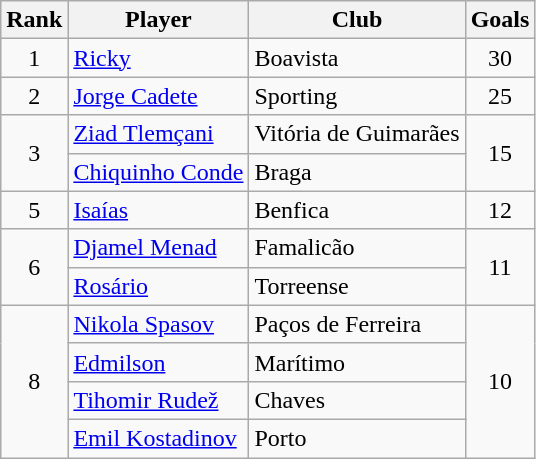<table class="wikitable" style="text-align:center;">
<tr>
<th>Rank</th>
<th>Player</th>
<th>Club</th>
<th>Goals</th>
</tr>
<tr>
<td>1</td>
<td align="left"> <a href='#'>Ricky</a></td>
<td align="left">Boavista</td>
<td>30</td>
</tr>
<tr>
<td>2</td>
<td align="left"> <a href='#'>Jorge Cadete</a></td>
<td align="left">Sporting</td>
<td>25</td>
</tr>
<tr>
<td rowspan=2>3</td>
<td align="left"> <a href='#'>Ziad Tlemçani</a></td>
<td align="left">Vitória de Guimarães</td>
<td rowspan=2>15</td>
</tr>
<tr>
<td align="left"> <a href='#'>Chiquinho Conde</a></td>
<td align="left">Braga</td>
</tr>
<tr>
<td>5</td>
<td align="left"> <a href='#'>Isaías</a></td>
<td align="left">Benfica</td>
<td>12</td>
</tr>
<tr>
<td rowspan=2>6</td>
<td align="left"> <a href='#'>Djamel Menad</a></td>
<td align="left">Famalicão</td>
<td rowspan=2>11</td>
</tr>
<tr>
<td align="left"> <a href='#'>Rosário</a></td>
<td align="left">Torreense</td>
</tr>
<tr>
<td rowspan=4>8</td>
<td align="left"> <a href='#'>Nikola Spasov</a></td>
<td align="left">Paços de Ferreira</td>
<td rowspan=4>10</td>
</tr>
<tr>
<td align="left"> <a href='#'>Edmilson</a></td>
<td align="left">Marítimo</td>
</tr>
<tr>
<td align="left"> <a href='#'>Tihomir Rudež</a></td>
<td align="left">Chaves</td>
</tr>
<tr>
<td align="left"> <a href='#'>Emil Kostadinov</a></td>
<td align="left">Porto</td>
</tr>
</table>
